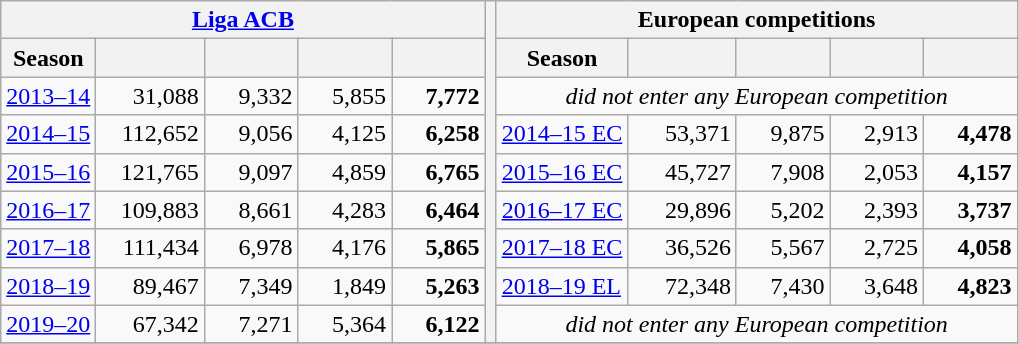<table class="wikitable" style="text-align:right">
<tr>
<th colspan=5><a href='#'>Liga ACB</a></th>
<th rowspan=9></th>
<th colspan=5>European competitions</th>
</tr>
<tr>
<th>Season</th>
<th width=65></th>
<th width=55></th>
<th width=55></th>
<th width=55></th>
<th>Season</th>
<th width=65></th>
<th width=55></th>
<th width=55></th>
<th width=55></th>
</tr>
<tr>
<td align=left><a href='#'>2013–14</a></td>
<td>31,088</td>
<td>9,332</td>
<td>5,855</td>
<td><strong>7,772</strong></td>
<td align=center colspan=5><em>did not enter any European competition</em></td>
</tr>
<tr>
<td align=left><a href='#'>2014–15</a></td>
<td>112,652</td>
<td>9,056</td>
<td>4,125</td>
<td><strong>6,258</strong></td>
<td align=left><a href='#'>2014–15 EC</a></td>
<td>53,371</td>
<td>9,875</td>
<td>2,913</td>
<td><strong>4,478</strong></td>
</tr>
<tr>
<td align=left><a href='#'>2015–16</a></td>
<td>121,765</td>
<td>9,097</td>
<td>4,859</td>
<td><strong>6,765</strong></td>
<td align=left><a href='#'>2015–16 EC</a></td>
<td>45,727</td>
<td>7,908</td>
<td>2,053</td>
<td><strong>4,157</strong></td>
</tr>
<tr>
<td align=left><a href='#'>2016–17</a></td>
<td>109,883</td>
<td>8,661</td>
<td>4,283</td>
<td><strong>6,464</strong></td>
<td align=left><a href='#'>2016–17 EC</a></td>
<td>29,896</td>
<td>5,202</td>
<td>2,393</td>
<td><strong>3,737</strong></td>
</tr>
<tr>
<td align=left><a href='#'>2017–18</a></td>
<td>111,434</td>
<td>6,978</td>
<td>4,176</td>
<td><strong>5,865</strong></td>
<td align=left><a href='#'>2017–18 EC</a></td>
<td>36,526</td>
<td>5,567</td>
<td>2,725</td>
<td><strong>4,058</strong></td>
</tr>
<tr>
<td align=left><a href='#'>2018–19</a></td>
<td>89,467</td>
<td>7,349</td>
<td>1,849</td>
<td><strong>5,263</strong></td>
<td align=left><a href='#'>2018–19 EL</a></td>
<td>72,348</td>
<td>7,430</td>
<td>3,648</td>
<td><strong>4,823</strong></td>
</tr>
<tr>
<td align=left><a href='#'>2019–20</a></td>
<td>67,342</td>
<td>7,271</td>
<td>5,364</td>
<td><strong>6,122</strong></td>
<td colspan=5 align=center><em>did not enter any European competition</em></td>
</tr>
<tr>
</tr>
</table>
